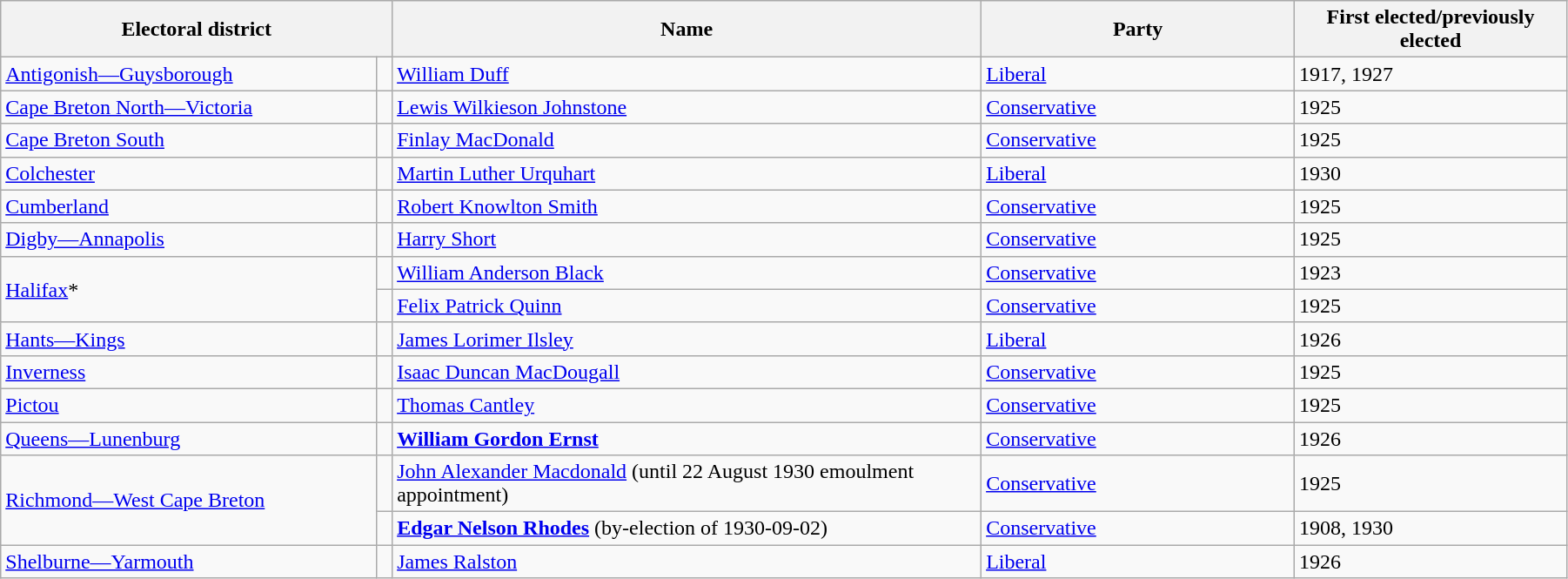<table class="wikitable" width=95%>
<tr>
<th colspan=2 width=25%>Electoral district</th>
<th>Name</th>
<th width=20%>Party</th>
<th>First elected/previously elected</th>
</tr>
<tr>
<td width=24%><a href='#'>Antigonish—Guysborough</a></td>
<td></td>
<td><a href='#'>William Duff</a></td>
<td><a href='#'>Liberal</a></td>
<td>1917, 1927</td>
</tr>
<tr>
<td><a href='#'>Cape Breton North—Victoria</a></td>
<td></td>
<td><a href='#'>Lewis Wilkieson Johnstone</a></td>
<td><a href='#'>Conservative</a></td>
<td>1925</td>
</tr>
<tr>
<td><a href='#'>Cape Breton South</a></td>
<td></td>
<td><a href='#'>Finlay MacDonald</a></td>
<td><a href='#'>Conservative</a></td>
<td>1925</td>
</tr>
<tr>
<td><a href='#'>Colchester</a></td>
<td></td>
<td><a href='#'>Martin Luther Urquhart</a></td>
<td><a href='#'>Liberal</a></td>
<td>1930</td>
</tr>
<tr>
<td><a href='#'>Cumberland</a></td>
<td></td>
<td><a href='#'>Robert Knowlton Smith</a></td>
<td><a href='#'>Conservative</a></td>
<td>1925</td>
</tr>
<tr>
<td><a href='#'>Digby—Annapolis</a></td>
<td></td>
<td><a href='#'>Harry Short</a></td>
<td><a href='#'>Conservative</a></td>
<td>1925</td>
</tr>
<tr>
<td rowspan=2><a href='#'>Halifax</a>*</td>
<td></td>
<td><a href='#'>William Anderson Black</a></td>
<td><a href='#'>Conservative</a></td>
<td>1923</td>
</tr>
<tr>
<td></td>
<td><a href='#'>Felix Patrick Quinn</a></td>
<td><a href='#'>Conservative</a></td>
<td>1925</td>
</tr>
<tr>
<td><a href='#'>Hants—Kings</a></td>
<td></td>
<td><a href='#'>James Lorimer Ilsley</a></td>
<td><a href='#'>Liberal</a></td>
<td>1926</td>
</tr>
<tr>
<td><a href='#'>Inverness</a></td>
<td></td>
<td><a href='#'>Isaac Duncan MacDougall</a></td>
<td><a href='#'>Conservative</a></td>
<td>1925</td>
</tr>
<tr>
<td><a href='#'>Pictou</a></td>
<td></td>
<td><a href='#'>Thomas Cantley</a></td>
<td><a href='#'>Conservative</a></td>
<td>1925</td>
</tr>
<tr>
<td><a href='#'>Queens—Lunenburg</a></td>
<td></td>
<td><strong><a href='#'>William Gordon Ernst</a></strong></td>
<td><a href='#'>Conservative</a></td>
<td>1926</td>
</tr>
<tr>
<td rowspan=2><a href='#'>Richmond—West Cape Breton</a></td>
<td></td>
<td><a href='#'>John Alexander Macdonald</a> (until 22 August 1930 emoulment appointment)</td>
<td><a href='#'>Conservative</a></td>
<td>1925</td>
</tr>
<tr>
<td></td>
<td><strong><a href='#'>Edgar Nelson Rhodes</a></strong> (by-election of 1930-09-02)</td>
<td><a href='#'>Conservative</a></td>
<td>1908, 1930</td>
</tr>
<tr>
<td><a href='#'>Shelburne—Yarmouth</a></td>
<td></td>
<td><a href='#'>James Ralston</a></td>
<td><a href='#'>Liberal</a></td>
<td>1926</td>
</tr>
</table>
